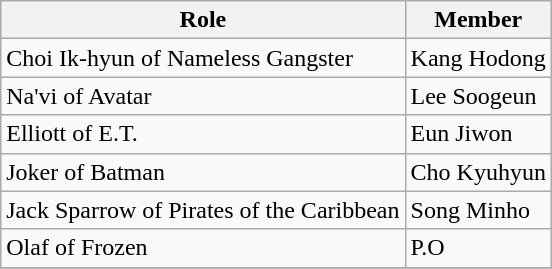<table class=wikitable mw-collapsible>
<tr>
<th>Role</th>
<th>Member</th>
</tr>
<tr>
<td>Choi Ik-hyun of Nameless Gangster</td>
<td>Kang Hodong</td>
</tr>
<tr>
<td>Na'vi of Avatar</td>
<td>Lee Soogeun</td>
</tr>
<tr>
<td>Elliott of E.T.</td>
<td>Eun Jiwon</td>
</tr>
<tr>
<td>Joker of Batman</td>
<td>Cho Kyuhyun</td>
</tr>
<tr>
<td>Jack Sparrow of Pirates of the Caribbean</td>
<td>Song Minho</td>
</tr>
<tr>
<td>Olaf of Frozen</td>
<td>P.O</td>
</tr>
<tr>
</tr>
</table>
